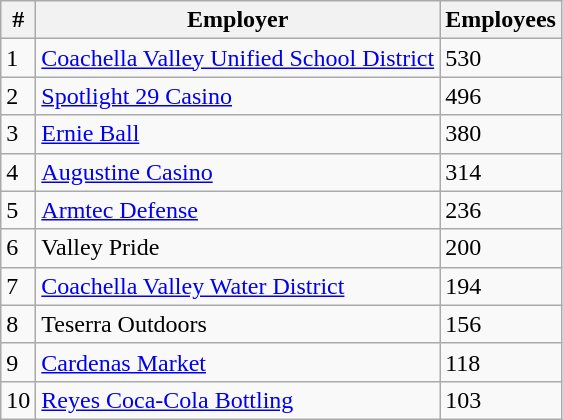<table class="wikitable">
<tr>
<th>#</th>
<th>Employer</th>
<th>Employees</th>
</tr>
<tr>
<td>1</td>
<td><a href='#'>Coachella Valley Unified School District</a></td>
<td>530</td>
</tr>
<tr>
<td>2</td>
<td><a href='#'>Spotlight 29 Casino</a></td>
<td>496</td>
</tr>
<tr>
<td>3</td>
<td><a href='#'>Ernie Ball</a></td>
<td>380</td>
</tr>
<tr>
<td>4</td>
<td><a href='#'>Augustine Casino</a></td>
<td>314</td>
</tr>
<tr>
<td>5</td>
<td><a href='#'>Armtec Defense</a></td>
<td>236</td>
</tr>
<tr>
<td>6</td>
<td>Valley Pride</td>
<td>200</td>
</tr>
<tr>
<td>7</td>
<td><a href='#'>Coachella Valley Water District</a></td>
<td>194</td>
</tr>
<tr>
<td>8</td>
<td>Teserra Outdoors</td>
<td>156</td>
</tr>
<tr>
<td>9</td>
<td><a href='#'>Cardenas Market</a></td>
<td>118</td>
</tr>
<tr>
<td>10</td>
<td><a href='#'>Reyes Coca-Cola Bottling</a></td>
<td>103</td>
</tr>
</table>
